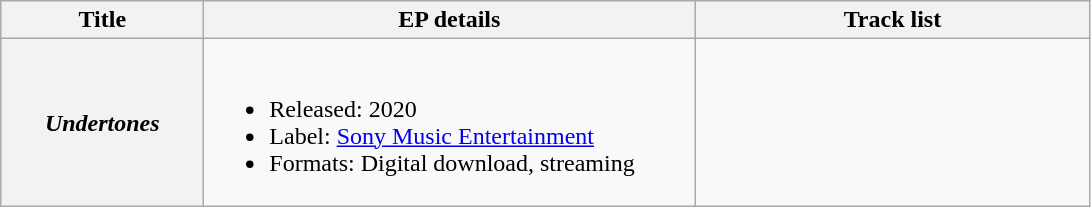<table class="wikitable plainrowheaders">
<tr>
<th scope="col" style="width:8em;">Title</th>
<th scope="col" style="width:20em;">EP details</th>
<th scope="col" style="width:16em;">Track list</th>
</tr>
<tr>
<th scope="row"><em>Undertones</em></th>
<td><br><ul><li>Released: 2020</li><li>Label: <a href='#'>Sony Music Entertainment</a></li><li>Formats: Digital download, streaming</li></ul></td>
<td scope="row1"></td>
</tr>
</table>
